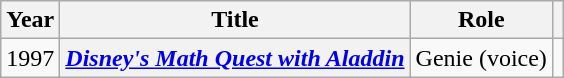<table class="wikitable plainrowheaders sortable">
<tr>
<th scope="col" class="unsortable">Year</th>
<th scope="col" class="unsortable">Title</th>
<th scope="col" class="unsortable">Role</th>
<th scope="col" class="unsortable"></th>
</tr>
<tr>
<td>1997</td>
<th scope="row"><em><a href='#'>Disney's Math Quest with Aladdin</a></em></th>
<td>Genie (voice)</td>
<td style="text-align:center;"></td>
</tr>
</table>
